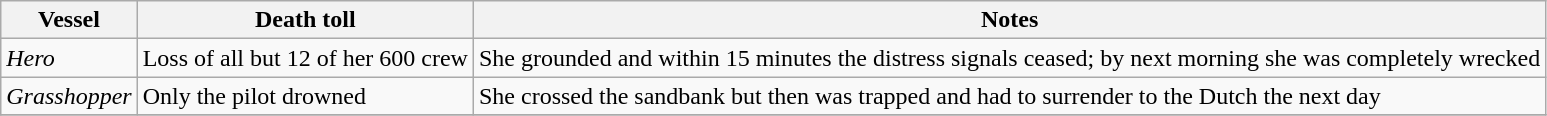<table class=" wikitable">
<tr>
<th>Vessel</th>
<th>Death toll</th>
<th>Notes</th>
</tr>
<tr>
<td><em>Hero</em></td>
<td>Loss of all but 12 of her 600 crew</td>
<td>She grounded and within 15 minutes the distress signals ceased; by next morning she was completely wrecked</td>
</tr>
<tr>
<td><em>Grasshopper</em></td>
<td>Only the pilot drowned</td>
<td>She crossed the sandbank but then was trapped and had to surrender to the Dutch the next day</td>
</tr>
<tr>
</tr>
</table>
